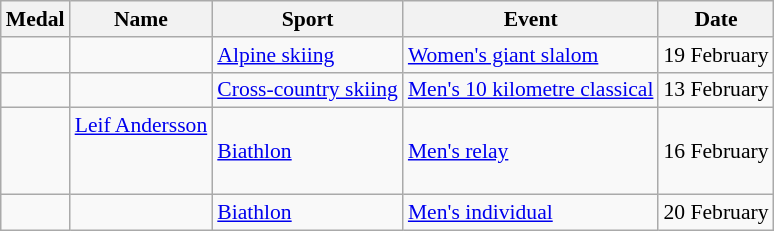<table class="wikitable sortable" style="font-size:90%">
<tr>
<th>Medal</th>
<th>Name</th>
<th>Sport</th>
<th>Event</th>
<th>Date</th>
</tr>
<tr>
<td></td>
<td></td>
<td><a href='#'>Alpine skiing</a></td>
<td><a href='#'>Women's giant slalom</a></td>
<td>19 February</td>
</tr>
<tr>
<td></td>
<td></td>
<td><a href='#'>Cross-country skiing</a></td>
<td><a href='#'>Men's 10 kilometre classical</a></td>
<td>13 February</td>
</tr>
<tr>
<td></td>
<td><a href='#'>Leif Andersson</a> <br>  <br>  <br> </td>
<td><a href='#'>Biathlon</a></td>
<td><a href='#'>Men's relay</a></td>
<td>16 February</td>
</tr>
<tr>
<td></td>
<td></td>
<td><a href='#'>Biathlon</a></td>
<td><a href='#'>Men's individual</a></td>
<td>20 February</td>
</tr>
</table>
